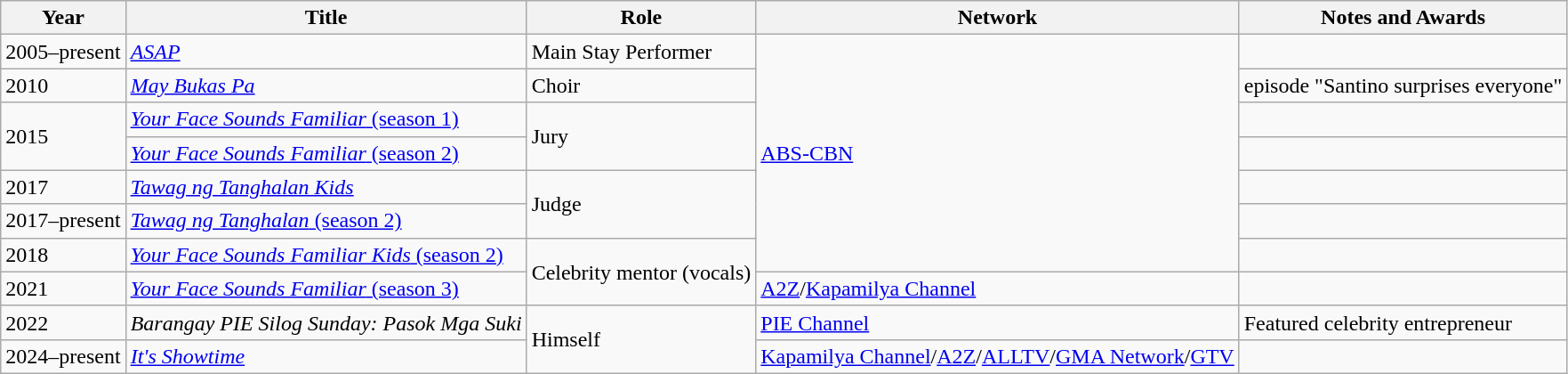<table class="wikitable sortable">
<tr>
<th>Year</th>
<th>Title</th>
<th>Role</th>
<th>Network</th>
<th>Notes and Awards</th>
</tr>
<tr>
<td>2005–present</td>
<td><em><a href='#'>ASAP</a></em></td>
<td>Main Stay Performer</td>
<td rowspan=7><a href='#'>ABS-CBN</a></td>
<td></td>
</tr>
<tr>
<td>2010</td>
<td><em><a href='#'>May Bukas Pa</a></em></td>
<td>Choir</td>
<td>episode "Santino surprises everyone"</td>
</tr>
<tr>
<td rowspan=2>2015</td>
<td><a href='#'><em>Your Face Sounds Familiar</em> (season 1)</a></td>
<td rowspan=2>Jury</td>
<td></td>
</tr>
<tr>
<td><a href='#'><em>Your Face Sounds Familiar</em> (season 2)</a></td>
<td></td>
</tr>
<tr>
<td>2017</td>
<td><em><a href='#'>Tawag ng Tanghalan Kids</a></em></td>
<td rowspan=2>Judge</td>
<td></td>
</tr>
<tr>
<td>2017–present</td>
<td><a href='#'><em>Tawag ng Tanghalan</em> (season 2)</a></td>
<td></td>
</tr>
<tr>
<td>2018</td>
<td><a href='#'><em>Your Face Sounds Familiar Kids</em> (season 2)</a></td>
<td rowspan=2>Celebrity mentor (vocals)</td>
<td></td>
</tr>
<tr>
<td>2021</td>
<td><a href='#'><em>Your Face Sounds Familiar</em> (season 3)</a></td>
<td><a href='#'>A2Z</a>/<a href='#'>Kapamilya Channel</a></td>
<td></td>
</tr>
<tr>
<td>2022</td>
<td><em>Barangay PIE Silog Sunday: Pasok Mga Suki</em></td>
<td rowspan=2>Himself</td>
<td><a href='#'>PIE Channel</a></td>
<td>Featured celebrity entrepreneur</td>
</tr>
<tr>
<td>2024–present</td>
<td><em><a href='#'>It's Showtime</a></em></td>
<td><a href='#'>Kapamilya Channel</a>/<a href='#'>A2Z</a>/<a href='#'>ALLTV</a>/<a href='#'>GMA Network</a>/<a href='#'>GTV</a></td>
<td></td>
</tr>
</table>
